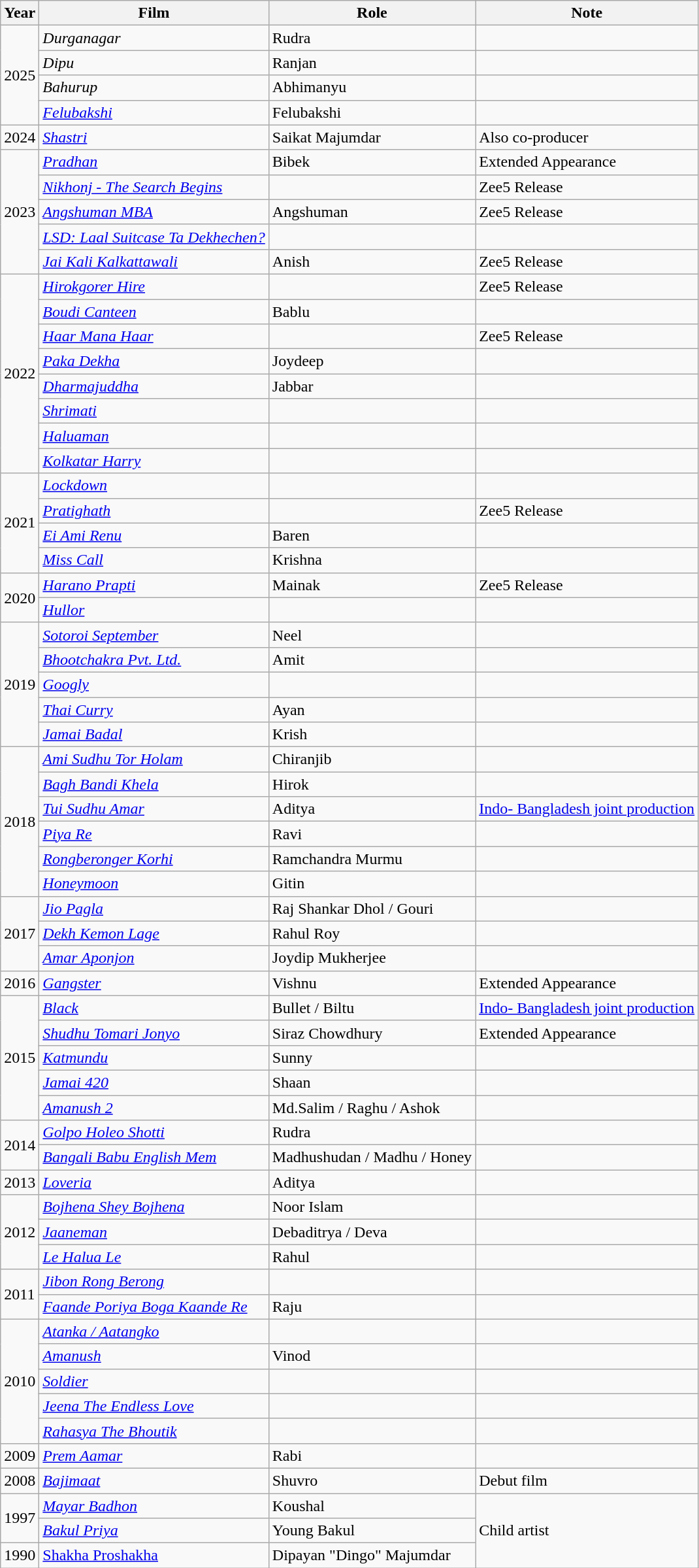<table class="wikitable sortable">
<tr>
<th>Year</th>
<th>Film</th>
<th>Role</th>
<th>Note</th>
</tr>
<tr>
<td rowspan="4">2025</td>
<td><em>Durganagar</em></td>
<td>Rudra</td>
<td></td>
</tr>
<tr>
<td><em>Dipu</em></td>
<td>Ranjan</td>
<td></td>
</tr>
<tr>
<td><em>Bahurup</em></td>
<td>Abhimanyu</td>
<td></td>
</tr>
<tr>
<td><em><a href='#'>Felubakshi</a></em></td>
<td>Felubakshi</td>
<td></td>
</tr>
<tr>
<td>2024</td>
<td><em><a href='#'>Shastri</a></em></td>
<td>Saikat Majumdar</td>
<td>Also co-producer</td>
</tr>
<tr>
<td rowspan="5">2023</td>
<td><em><a href='#'>Pradhan</a></em></td>
<td>Bibek</td>
<td>Extended Appearance</td>
</tr>
<tr>
<td><em><a href='#'>Nikhonj  - The Search Begins</a></em></td>
<td></td>
<td>Zee5 Release</td>
</tr>
<tr>
<td><em><a href='#'>Angshuman MBA</a></em></td>
<td>Angshuman</td>
<td>Zee5 Release</td>
</tr>
<tr>
<td><em><a href='#'>LSD: Laal Suitcase Ta Dekhechen?</a></em></td>
<td></td>
<td></td>
</tr>
<tr>
<td><em><a href='#'>Jai Kali Kalkattawali</a></em></td>
<td>Anish</td>
<td>Zee5 Release</td>
</tr>
<tr>
<td rowspan="8">2022</td>
<td><em><a href='#'>Hirokgorer Hire</a></em></td>
<td></td>
<td>Zee5 Release</td>
</tr>
<tr>
<td><em><a href='#'>Boudi Canteen</a></em></td>
<td>Bablu</td>
<td></td>
</tr>
<tr>
<td><em><a href='#'>Haar Mana Haar</a></em></td>
<td></td>
<td>Zee5 Release</td>
</tr>
<tr>
<td><em><a href='#'>Paka Dekha</a></em></td>
<td>Joydeep</td>
<td></td>
</tr>
<tr>
<td><em><a href='#'>Dharmajuddha</a></em></td>
<td>Jabbar</td>
<td></td>
</tr>
<tr>
<td><em><a href='#'>Shrimati</a></em></td>
<td></td>
<td></td>
</tr>
<tr>
<td><em><a href='#'>Haluaman</a></em></td>
<td></td>
<td></td>
</tr>
<tr>
<td><em><a href='#'>Kolkatar Harry</a></em></td>
<td></td>
<td></td>
</tr>
<tr>
<td rowspan="4">2021</td>
<td><em><a href='#'>Lockdown</a></em></td>
<td></td>
<td></td>
</tr>
<tr>
<td><em><a href='#'>Pratighath</a></em></td>
<td></td>
<td>Zee5 Release</td>
</tr>
<tr>
<td><em><a href='#'>Ei Ami Renu</a></em></td>
<td>Baren</td>
<td></td>
</tr>
<tr>
<td><em><a href='#'>Miss Call</a></em></td>
<td>Krishna</td>
<td></td>
</tr>
<tr>
<td rowspan="2">2020</td>
<td><em><a href='#'>Harano Prapti</a></em></td>
<td>Mainak</td>
<td>Zee5 Release</td>
</tr>
<tr>
<td><em><a href='#'>Hullor</a></em></td>
<td></td>
<td></td>
</tr>
<tr>
<td rowspan="5">2019</td>
<td><em><a href='#'>Sotoroi September</a></em></td>
<td>Neel</td>
<td></td>
</tr>
<tr>
<td><em><a href='#'>Bhootchakra Pvt. Ltd.</a></em></td>
<td>Amit</td>
<td></td>
</tr>
<tr>
<td><em><a href='#'>Googly</a></em></td>
<td></td>
<td></td>
</tr>
<tr>
<td><em><a href='#'>Thai Curry</a></em></td>
<td>Ayan</td>
<td></td>
</tr>
<tr>
<td><em><a href='#'>Jamai Badal</a></em></td>
<td>Krish</td>
<td></td>
</tr>
<tr>
<td rowspan="6">2018</td>
<td><em><a href='#'>Ami Sudhu Tor Holam</a></em></td>
<td>Chiranjib</td>
<td></td>
</tr>
<tr>
<td><em><a href='#'>Bagh Bandi Khela</a></em></td>
<td>Hirok</td>
<td></td>
</tr>
<tr>
<td><em><a href='#'>Tui Sudhu Amar</a></em></td>
<td>Aditya</td>
<td><a href='#'>Indo- Bangladesh joint production</a></td>
</tr>
<tr>
<td><em><a href='#'>Piya Re</a></em></td>
<td>Ravi</td>
<td></td>
</tr>
<tr>
<td><em><a href='#'>Rongberonger Korhi</a></em></td>
<td>Ramchandra Murmu</td>
<td></td>
</tr>
<tr>
<td><em><a href='#'>Honeymoon</a></em></td>
<td>Gitin</td>
<td></td>
</tr>
<tr>
<td rowspan="3">2017</td>
<td><em><a href='#'>Jio Pagla</a></em></td>
<td>Raj Shankar Dhol / Gouri</td>
<td></td>
</tr>
<tr>
<td><em><a href='#'>Dekh Kemon Lage</a></em></td>
<td>Rahul Roy</td>
<td></td>
</tr>
<tr>
<td><em><a href='#'>Amar Aponjon</a></em></td>
<td>Joydip Mukherjee</td>
<td></td>
</tr>
<tr>
<td rowspan="1">2016</td>
<td><em><a href='#'>Gangster</a></em></td>
<td>Vishnu</td>
<td>Extended Appearance</td>
</tr>
<tr>
<td rowspan="5">2015</td>
<td><em><a href='#'>Black</a></em></td>
<td>Bullet / Biltu</td>
<td><a href='#'>Indo- Bangladesh joint production</a></td>
</tr>
<tr>
<td><em><a href='#'>Shudhu Tomari Jonyo</a></em></td>
<td>Siraz Chowdhury</td>
<td>Extended Appearance</td>
</tr>
<tr>
<td><em><a href='#'>Katmundu</a></em></td>
<td>Sunny</td>
<td></td>
</tr>
<tr>
<td><em><a href='#'>Jamai 420</a></em></td>
<td>Shaan</td>
<td></td>
</tr>
<tr>
<td><em><a href='#'>Amanush 2</a></em></td>
<td>Md.Salim / Raghu / Ashok</td>
<td></td>
</tr>
<tr>
<td rowspan="2">2014</td>
<td><em><a href='#'>Golpo Holeo Shotti</a></em></td>
<td>Rudra</td>
<td></td>
</tr>
<tr>
<td><em><a href='#'>Bangali Babu English Mem</a></em></td>
<td>Madhushudan / Madhu / Honey</td>
<td></td>
</tr>
<tr>
<td>2013</td>
<td><em><a href='#'>Loveria</a></em></td>
<td>Aditya</td>
<td></td>
</tr>
<tr>
<td rowspan="3">2012</td>
<td><em><a href='#'>Bojhena Shey Bojhena</a></em></td>
<td>Noor Islam</td>
<td></td>
</tr>
<tr>
<td><em><a href='#'>Jaaneman</a></em></td>
<td>Debaditrya / Deva</td>
<td></td>
</tr>
<tr>
<td><em><a href='#'>Le Halua Le</a></em></td>
<td>Rahul</td>
<td></td>
</tr>
<tr>
<td rowspan="2">2011</td>
<td><em><a href='#'>Jibon Rong Berong</a></em></td>
<td></td>
<td></td>
</tr>
<tr>
<td><em><a href='#'>Faande Poriya Boga Kaande Re</a></em></td>
<td>Raju</td>
<td></td>
</tr>
<tr>
<td rowspan="5">2010</td>
<td><em><a href='#'>Atanka / Aatangko</a></em></td>
<td></td>
<td></td>
</tr>
<tr>
<td><em><a href='#'>Amanush</a></em></td>
<td>Vinod</td>
<td></td>
</tr>
<tr>
<td><em><a href='#'>Soldier</a></em></td>
<td></td>
<td></td>
</tr>
<tr>
<td><em><a href='#'>Jeena The Endless Love</a></em></td>
<td></td>
<td></td>
</tr>
<tr>
<td><em><a href='#'>Rahasya The Bhoutik</a></em></td>
<td></td>
<td></td>
</tr>
<tr>
<td>2009</td>
<td><em><a href='#'>Prem Aamar</a></em></td>
<td>Rabi</td>
<td></td>
</tr>
<tr>
<td>2008</td>
<td><em><a href='#'>Bajimaat</a></em></td>
<td>Shuvro</td>
<td>Debut film</td>
</tr>
<tr>
<td rowspan="2">1997</td>
<td><em><a href='#'>Mayar Badhon</a></em></td>
<td>Koushal</td>
<td rowspan="3">Child artist</td>
</tr>
<tr>
<td><em><a href='#'>Bakul Priya</a></em></td>
<td>Young Bakul</td>
</tr>
<tr>
<td>1990</td>
<td><a href='#'>Shakha Proshakha</a></td>
<td>Dipayan "Dingo" Majumdar</td>
</tr>
</table>
